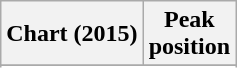<table class="wikitable sortable plainrowheaders">
<tr>
<th>Chart (2015)</th>
<th>Peak<br>position</th>
</tr>
<tr>
</tr>
<tr>
</tr>
</table>
